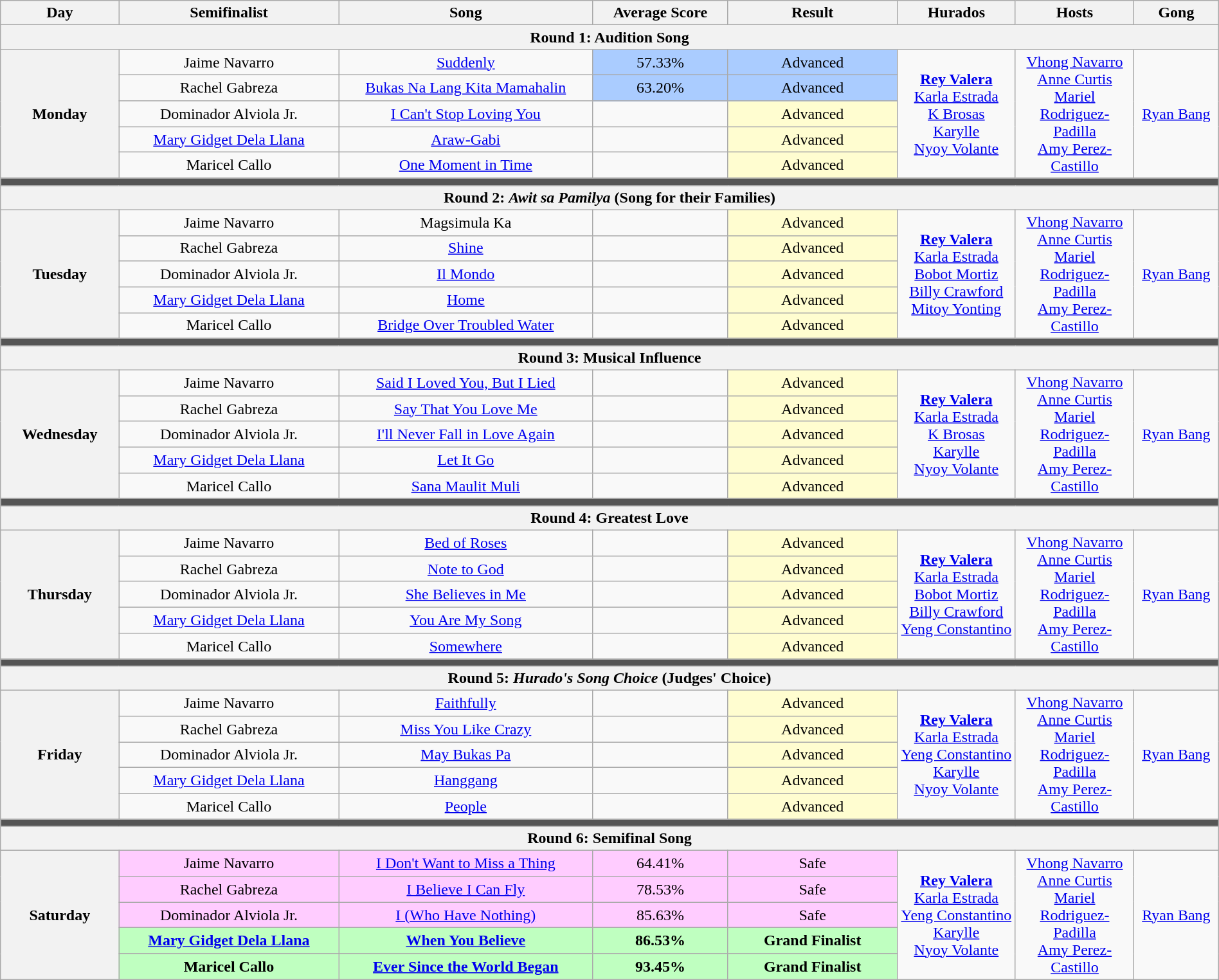<table class="wikitable mw-collapsible mw-collapsed" style="text-align:center;width:100%;">
<tr>
<th width="07%">Day</th>
<th width="13%">Semifinalist</th>
<th width="15%">Song</th>
<th width="08%">Average Score</th>
<th width="10%">Result</th>
<th width="07%">Hurados</th>
<th width="07%">Hosts</th>
<th width="05%">Gong</th>
</tr>
<tr>
<th colspan="8">Round 1: Audition Song</th>
</tr>
<tr>
<th rowspan="5">Monday<br></th>
<td>Jaime Navarro</td>
<td><a href='#'>Suddenly</a></td>
<td style="background-color:#aaccff">57.33%</td>
<td style="background-color:#aaccff">Advanced</td>
<td rowspan="5"><strong><a href='#'>Rey Valera</a></strong><br><a href='#'>Karla Estrada</a><br><a href='#'>K Brosas</a><br><a href='#'>Karylle</a><br><a href='#'>Nyoy Volante</a></td>
<td rowspan="5"><a href='#'>Vhong Navarro</a><br><a href='#'>Anne Curtis</a><br><a href='#'>Mariel Rodriguez-Padilla</a><br><a href='#'>Amy Perez-Castillo</a></td>
<td rowspan="5"><a href='#'>Ryan Bang</a></td>
</tr>
<tr>
<td>Rachel Gabreza</td>
<td><a href='#'>Bukas Na Lang Kita Mamahalin</a></td>
<td style="background-color:#aaccff">63.20%</td>
<td style="background-color:#aaccff">Advanced</td>
</tr>
<tr>
<td>Dominador Alviola Jr.</td>
<td><a href='#'>I Can't Stop Loving You</a></td>
<td></td>
<td style="background-color:#fffdd0">Advanced</td>
</tr>
<tr>
<td><a href='#'>Mary Gidget Dela Llana</a></td>
<td><a href='#'>Araw-Gabi</a></td>
<td></td>
<td style="background-color:#fffdd0">Advanced</td>
</tr>
<tr>
<td>Maricel Callo</td>
<td><a href='#'>One Moment in Time</a></td>
<td></td>
<td style="background-color:#fffdd0">Advanced</td>
</tr>
<tr>
<td colspan="8" style="background:#555;"></td>
</tr>
<tr>
<th colspan="8">Round 2: <em>Awit sa Pamilya</em> (Song for their Families)</th>
</tr>
<tr>
<th rowspan="5">Tuesday<br></th>
<td>Jaime Navarro</td>
<td>Magsimula Ka</td>
<td></td>
<td style="background-color:#fffdd0">Advanced</td>
<td rowspan="5"><strong><a href='#'>Rey Valera</a></strong><br><a href='#'>Karla Estrada</a><br><a href='#'>Bobot Mortiz</a><br><a href='#'>Billy Crawford</a><br><a href='#'>Mitoy Yonting</a></td>
<td rowspan="5"><a href='#'>Vhong Navarro</a><br><a href='#'>Anne Curtis</a><br><a href='#'>Mariel Rodriguez-Padilla</a><br><a href='#'>Amy Perez-Castillo</a></td>
<td rowspan="5"><a href='#'>Ryan Bang</a></td>
</tr>
<tr>
<td>Rachel Gabreza</td>
<td><a href='#'>Shine</a></td>
<td></td>
<td style="background-color:#fffdd0">Advanced</td>
</tr>
<tr>
<td>Dominador Alviola Jr.</td>
<td><a href='#'>Il Mondo</a></td>
<td></td>
<td style="background-color:#fffdd0">Advanced</td>
</tr>
<tr>
<td><a href='#'>Mary Gidget Dela Llana</a></td>
<td><a href='#'>Home</a></td>
<td></td>
<td style="background-color:#fffdd0">Advanced</td>
</tr>
<tr>
<td>Maricel Callo</td>
<td><a href='#'>Bridge Over Troubled Water</a></td>
<td></td>
<td style="background-color:#fffdd0">Advanced</td>
</tr>
<tr>
<td colspan="8" style="background:#555;"></td>
</tr>
<tr>
<th colspan="8">Round 3: Musical Influence</th>
</tr>
<tr>
<th rowspan="5">Wednesday<br></th>
<td>Jaime Navarro</td>
<td><a href='#'>Said I Loved You, But I Lied</a></td>
<td></td>
<td style="background-color:#fffdd0">Advanced</td>
<td rowspan="5"><strong><a href='#'>Rey Valera</a></strong><br><a href='#'>Karla Estrada</a><br><a href='#'>K Brosas</a><br><a href='#'>Karylle</a><br><a href='#'>Nyoy Volante</a></td>
<td rowspan="5"><a href='#'>Vhong Navarro</a><br><a href='#'>Anne Curtis</a><br><a href='#'>Mariel Rodriguez-Padilla</a><br><a href='#'>Amy Perez-Castillo</a></td>
<td rowspan="5"><a href='#'>Ryan Bang</a></td>
</tr>
<tr>
<td>Rachel Gabreza</td>
<td><a href='#'>Say That You Love Me</a></td>
<td></td>
<td style="background-color:#fffdd0">Advanced</td>
</tr>
<tr>
<td>Dominador Alviola Jr.</td>
<td><a href='#'>I'll Never Fall in Love Again</a></td>
<td></td>
<td style="background-color:#fffdd0">Advanced</td>
</tr>
<tr>
<td><a href='#'>Mary Gidget Dela Llana</a></td>
<td><a href='#'>Let It Go</a></td>
<td></td>
<td style="background-color:#fffdd0">Advanced</td>
</tr>
<tr>
<td>Maricel Callo</td>
<td><a href='#'>Sana Maulit Muli</a></td>
<td></td>
<td style="background-color:#fffdd0">Advanced</td>
</tr>
<tr>
<td colspan="8" style="background:#555;"></td>
</tr>
<tr>
<th colspan="8">Round 4: Greatest Love</th>
</tr>
<tr>
<th rowspan="5">Thursday<br></th>
<td>Jaime Navarro</td>
<td><a href='#'>Bed of Roses</a></td>
<td></td>
<td style="background-color:#fffdd0">Advanced</td>
<td rowspan="5"><strong><a href='#'>Rey Valera</a></strong><br><a href='#'>Karla Estrada</a><br><a href='#'>Bobot Mortiz</a><br><a href='#'>Billy Crawford</a><br><a href='#'>Yeng Constantino</a></td>
<td rowspan="5"><a href='#'>Vhong Navarro</a><br><a href='#'>Anne Curtis</a><br><a href='#'>Mariel Rodriguez-Padilla</a><br><a href='#'>Amy Perez-Castillo</a></td>
<td rowspan="5"><a href='#'>Ryan Bang</a></td>
</tr>
<tr>
<td>Rachel Gabreza</td>
<td><a href='#'>Note to God</a></td>
<td></td>
<td style="background-color:#fffdd0">Advanced</td>
</tr>
<tr>
<td>Dominador Alviola Jr.</td>
<td><a href='#'>She Believes in Me</a></td>
<td></td>
<td style="background-color:#fffdd0">Advanced</td>
</tr>
<tr>
<td><a href='#'>Mary Gidget Dela Llana</a></td>
<td><a href='#'>You Are My Song</a></td>
<td></td>
<td style="background-color:#fffdd0">Advanced</td>
</tr>
<tr>
<td>Maricel Callo</td>
<td><a href='#'>Somewhere</a></td>
<td></td>
<td style="background-color:#fffdd0">Advanced</td>
</tr>
<tr>
<td colspan="8" style="background:#555;"></td>
</tr>
<tr>
<th colspan="8">Round 5: <em>Hurado's Song Choice</em> (Judges' Choice)</th>
</tr>
<tr>
<th rowspan="5">Friday<br></th>
<td>Jaime Navarro</td>
<td><a href='#'>Faithfully</a></td>
<td></td>
<td style="background-color:#fffdd0">Advanced</td>
<td rowspan="5"><strong><a href='#'>Rey Valera</a></strong><br><a href='#'>Karla Estrada</a><br><a href='#'>Yeng Constantino</a><br><a href='#'>Karylle</a><br><a href='#'>Nyoy Volante</a></td>
<td rowspan="5"><a href='#'>Vhong Navarro</a><br><a href='#'>Anne Curtis</a><br><a href='#'>Mariel Rodriguez-Padilla</a><br><a href='#'>Amy Perez-Castillo</a></td>
<td rowspan="5"><a href='#'>Ryan Bang</a></td>
</tr>
<tr>
<td>Rachel Gabreza</td>
<td><a href='#'>Miss You Like Crazy</a></td>
<td></td>
<td style="background-color:#fffdd0">Advanced</td>
</tr>
<tr>
<td>Dominador Alviola Jr.</td>
<td><a href='#'>May Bukas Pa</a></td>
<td></td>
<td style="background-color:#fffdd0">Advanced</td>
</tr>
<tr>
<td><a href='#'>Mary Gidget Dela Llana</a></td>
<td><a href='#'>Hanggang</a></td>
<td></td>
<td style="background-color:#fffdd0">Advanced</td>
</tr>
<tr>
<td>Maricel Callo</td>
<td><a href='#'>People</a></td>
<td></td>
<td style="background-color:#fffdd0">Advanced</td>
</tr>
<tr>
<td colspan="8" style="background:#555;"></td>
</tr>
<tr>
<th colspan="8">Round 6: Semifinal Song</th>
</tr>
<tr>
<th rowspan="5">Saturday<br></th>
<td style="background-color:#ffccff">Jaime Navarro</td>
<td style="background-color:#ffccff"><a href='#'>I Don't Want to Miss a Thing</a></td>
<td style="background-color:#ffccff">64.41%</td>
<td style="background-color:#ffccff">Safe</td>
<td rowspan="5"><strong><a href='#'>Rey Valera</a></strong><br><a href='#'>Karla Estrada</a><br><a href='#'>Yeng Constantino</a><br><a href='#'>Karylle</a><br><a href='#'>Nyoy Volante</a></td>
<td rowspan="5"><a href='#'>Vhong Navarro</a><br><a href='#'>Anne Curtis</a><br><a href='#'>Mariel Rodriguez-Padilla</a><br><a href='#'>Amy Perez-Castillo</a></td>
<td rowspan="5"><a href='#'>Ryan Bang</a></td>
</tr>
<tr style="background-color:#ffccff" |>
<td>Rachel Gabreza</td>
<td><a href='#'>I Believe I Can Fly</a></td>
<td>78.53%</td>
<td>Safe</td>
</tr>
<tr style="background-color:#ffccff" |>
<td>Dominador Alviola Jr.</td>
<td><a href='#'>I (Who Have Nothing)</a></td>
<td>85.63%</td>
<td>Safe</td>
</tr>
<tr style="background-color:#bfffc0" |>
<td><a href='#'><strong>Mary Gidget Dela Llana</strong></a></td>
<td><strong><a href='#'>When You Believe</a></strong></td>
<td><strong>86.53%</strong></td>
<td><strong>Grand Finalist</strong></td>
</tr>
<tr style="background-color:#bfffc0" |>
<td><strong>Maricel Callo</strong></td>
<td><strong><a href='#'>Ever Since the World Began</a></strong></td>
<td><strong>93.45%</strong></td>
<td><strong>Grand Finalist</strong></td>
</tr>
</table>
